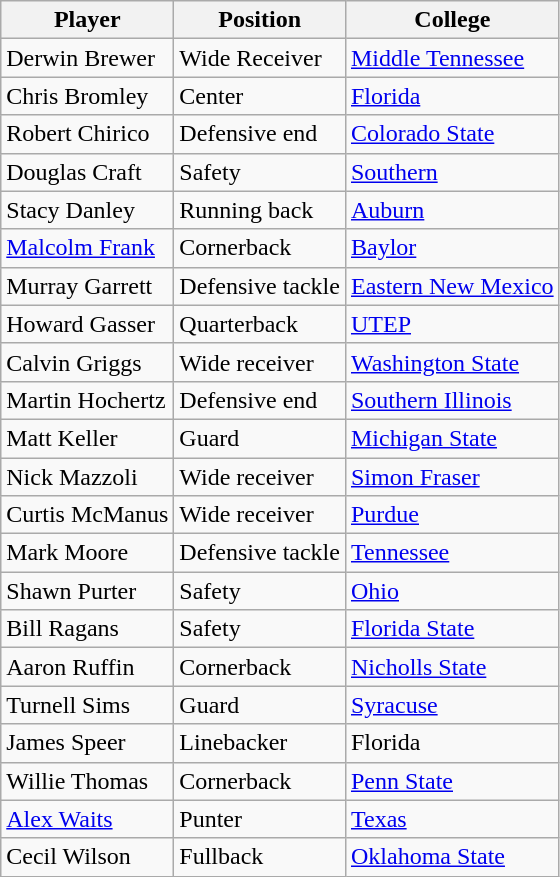<table class="wikitable">
<tr>
<th>Player</th>
<th>Position</th>
<th>College</th>
</tr>
<tr>
<td>Derwin Brewer</td>
<td>Wide Receiver</td>
<td><a href='#'>Middle Tennessee</a></td>
</tr>
<tr>
<td>Chris Bromley</td>
<td>Center</td>
<td><a href='#'>Florida</a></td>
</tr>
<tr>
<td>Robert Chirico</td>
<td>Defensive end</td>
<td><a href='#'>Colorado State</a></td>
</tr>
<tr>
<td>Douglas Craft</td>
<td>Safety</td>
<td><a href='#'>Southern</a></td>
</tr>
<tr>
<td>Stacy Danley</td>
<td>Running back</td>
<td><a href='#'>Auburn</a></td>
</tr>
<tr>
<td><a href='#'>Malcolm Frank</a></td>
<td>Cornerback</td>
<td><a href='#'>Baylor</a></td>
</tr>
<tr>
<td>Murray Garrett</td>
<td>Defensive tackle</td>
<td><a href='#'>Eastern New Mexico</a></td>
</tr>
<tr>
<td>Howard Gasser</td>
<td>Quarterback</td>
<td><a href='#'>UTEP</a></td>
</tr>
<tr>
<td>Calvin Griggs</td>
<td>Wide receiver</td>
<td><a href='#'>Washington State</a></td>
</tr>
<tr>
<td>Martin Hochertz</td>
<td>Defensive end</td>
<td><a href='#'>Southern Illinois</a></td>
</tr>
<tr>
<td>Matt Keller</td>
<td>Guard</td>
<td><a href='#'>Michigan State</a></td>
</tr>
<tr>
<td>Nick Mazzoli</td>
<td>Wide receiver</td>
<td><a href='#'>Simon Fraser</a></td>
</tr>
<tr>
<td>Curtis McManus</td>
<td>Wide receiver</td>
<td><a href='#'>Purdue</a></td>
</tr>
<tr>
<td>Mark Moore</td>
<td>Defensive tackle</td>
<td><a href='#'>Tennessee</a></td>
</tr>
<tr>
<td>Shawn Purter</td>
<td>Safety</td>
<td><a href='#'>Ohio</a></td>
</tr>
<tr>
<td>Bill Ragans</td>
<td>Safety</td>
<td><a href='#'>Florida State</a></td>
</tr>
<tr>
<td>Aaron Ruffin</td>
<td>Cornerback</td>
<td><a href='#'>Nicholls State</a></td>
</tr>
<tr>
<td>Turnell Sims</td>
<td>Guard</td>
<td><a href='#'>Syracuse</a></td>
</tr>
<tr>
<td>James Speer</td>
<td>Linebacker</td>
<td>Florida</td>
</tr>
<tr>
<td>Willie Thomas</td>
<td>Cornerback</td>
<td><a href='#'>Penn State</a></td>
</tr>
<tr>
<td><a href='#'>Alex Waits</a></td>
<td>Punter</td>
<td><a href='#'>Texas</a></td>
</tr>
<tr>
<td>Cecil Wilson</td>
<td>Fullback</td>
<td><a href='#'>Oklahoma State</a></td>
</tr>
</table>
